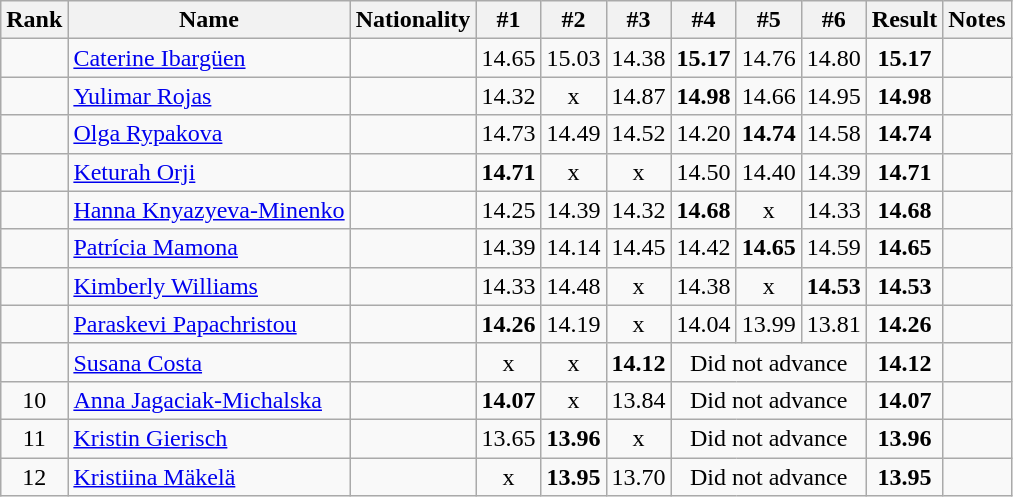<table class="wikitable sortable" style="text-align:center">
<tr>
<th>Rank</th>
<th>Name</th>
<th>Nationality</th>
<th>#1</th>
<th>#2</th>
<th>#3</th>
<th>#4</th>
<th>#5</th>
<th>#6</th>
<th>Result</th>
<th>Notes</th>
</tr>
<tr>
<td></td>
<td align=left><a href='#'>Caterine Ibargüen</a></td>
<td align=left></td>
<td>14.65</td>
<td>15.03</td>
<td>14.38</td>
<td><strong>15.17</strong></td>
<td>14.76</td>
<td>14.80</td>
<td><strong>15.17</strong></td>
<td></td>
</tr>
<tr>
<td></td>
<td align=left><a href='#'>Yulimar Rojas</a></td>
<td align=left></td>
<td>14.32</td>
<td>x</td>
<td>14.87</td>
<td><strong>14.98</strong></td>
<td>14.66</td>
<td>14.95</td>
<td><strong>14.98</strong></td>
<td></td>
</tr>
<tr>
<td></td>
<td align=left><a href='#'>Olga Rypakova</a></td>
<td align=left></td>
<td>14.73</td>
<td>14.49</td>
<td>14.52</td>
<td>14.20</td>
<td><strong>14.74</strong></td>
<td>14.58</td>
<td><strong>14.74</strong></td>
<td></td>
</tr>
<tr>
<td></td>
<td align=left><a href='#'>Keturah Orji</a></td>
<td align=left></td>
<td><strong>14.71</strong></td>
<td>x</td>
<td>x</td>
<td>14.50</td>
<td>14.40</td>
<td>14.39</td>
<td><strong>14.71</strong></td>
<td></td>
</tr>
<tr>
<td></td>
<td align=left><a href='#'>Hanna Knyazyeva-Minenko</a></td>
<td align=left></td>
<td>14.25</td>
<td>14.39</td>
<td>14.32</td>
<td><strong>14.68</strong></td>
<td>x</td>
<td>14.33</td>
<td><strong>14.68</strong></td>
<td></td>
</tr>
<tr>
<td></td>
<td align=left><a href='#'>Patrícia Mamona</a></td>
<td align=left></td>
<td>14.39</td>
<td>14.14</td>
<td>14.45</td>
<td>14.42</td>
<td><strong>14.65</strong></td>
<td>14.59</td>
<td><strong>14.65</strong></td>
<td></td>
</tr>
<tr>
<td></td>
<td align=left><a href='#'>Kimberly Williams</a></td>
<td align=left></td>
<td>14.33</td>
<td>14.48</td>
<td>x</td>
<td>14.38</td>
<td>x</td>
<td><strong>14.53</strong></td>
<td><strong>14.53</strong></td>
<td></td>
</tr>
<tr>
<td></td>
<td align=left><a href='#'>Paraskevi Papachristou</a></td>
<td align=left></td>
<td><strong>14.26</strong></td>
<td>14.19</td>
<td>x</td>
<td>14.04</td>
<td>13.99</td>
<td>13.81</td>
<td><strong>14.26</strong></td>
<td></td>
</tr>
<tr>
<td></td>
<td align=left><a href='#'>Susana Costa</a></td>
<td align=left></td>
<td>x</td>
<td>x</td>
<td><strong>14.12</strong></td>
<td colspan=3>Did not advance</td>
<td><strong>14.12</strong></td>
<td></td>
</tr>
<tr>
<td>10</td>
<td align=left><a href='#'>Anna Jagaciak-Michalska</a></td>
<td align=left></td>
<td><strong>14.07</strong></td>
<td>x</td>
<td>13.84</td>
<td colspan=3>Did not advance</td>
<td><strong>14.07</strong></td>
<td></td>
</tr>
<tr>
<td>11</td>
<td align=left><a href='#'>Kristin Gierisch</a></td>
<td align=left></td>
<td>13.65</td>
<td><strong>13.96</strong></td>
<td>x</td>
<td colspan=3>Did not advance</td>
<td><strong>13.96</strong></td>
<td></td>
</tr>
<tr>
<td>12</td>
<td align=left><a href='#'>Kristiina Mäkelä</a></td>
<td align=left></td>
<td>x</td>
<td><strong>13.95</strong></td>
<td>13.70</td>
<td colspan=3>Did not advance</td>
<td><strong>13.95</strong></td>
<td></td>
</tr>
</table>
